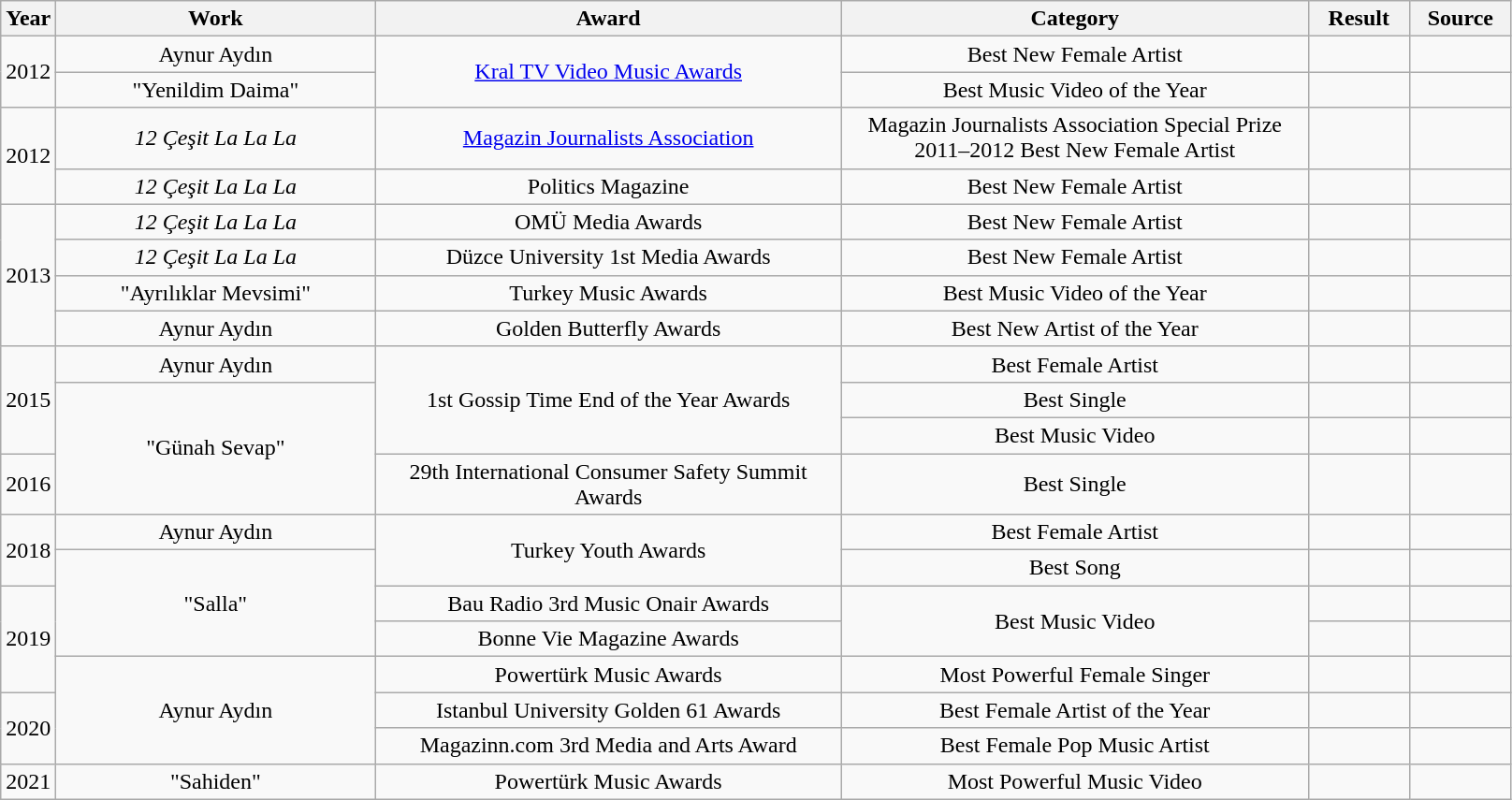<table class="wikitable" style="text-align:center;">
<tr>
<th>Year</th>
<th width="220">Work</th>
<th width="325">Award</th>
<th width="325">Category</th>
<th width="65">Result</th>
<th width="65">Source</th>
</tr>
<tr>
<td align="center" rowspan=2>2012</td>
<td>Aynur Aydın</td>
<td align="center" rowspan=2><a href='#'>Kral TV Video Music Awards</a></td>
<td>Best New Female Artist</td>
<td></td>
<td></td>
</tr>
<tr>
<td>"Yenildim Daima"</td>
<td>Best Music Video of the Year</td>
<td></td>
<td></td>
</tr>
<tr>
<td align="center" rowspan=2>2012</td>
<td><em>12 Çeşit La La La</em></td>
<td align="center" rowspan=1><a href='#'>Magazin Journalists Association</a></td>
<td>Magazin Journalists Association Special Prize 2011–2012 Best New Female Artist</td>
<td></td>
<td></td>
</tr>
<tr>
<td><em>12 Çeşit La La La</em></td>
<td>Politics Magazine</td>
<td>Best New Female Artist</td>
<td></td>
<td></td>
</tr>
<tr>
<td align="center" rowspan=4>2013</td>
<td><em>12 Çeşit La La La</em></td>
<td>OMÜ Media Awards</td>
<td>Best New Female Artist</td>
<td></td>
<td></td>
</tr>
<tr>
<td><em>12 Çeşit La La La</em></td>
<td>Düzce University 1st Media Awards</td>
<td>Best New Female Artist</td>
<td></td>
<td></td>
</tr>
<tr>
<td>"Ayrılıklar Mevsimi"</td>
<td>Turkey Music Awards</td>
<td>Best Music Video of the Year</td>
<td></td>
<td></td>
</tr>
<tr>
<td>Aynur Aydın</td>
<td>Golden Butterfly Awards</td>
<td>Best New Artist of the Year</td>
<td></td>
<td></td>
</tr>
<tr>
<td align="center" rowspan=3>2015</td>
<td>Aynur Aydın</td>
<td align="center" rowspan=3>1st Gossip Time End of the Year Awards</td>
<td>Best Female Artist</td>
<td></td>
<td></td>
</tr>
<tr>
<td rowspan="3">"Günah Sevap"</td>
<td>Best Single</td>
<td></td>
<td></td>
</tr>
<tr>
<td>Best Music Video</td>
<td></td>
<td></td>
</tr>
<tr>
<td rowspan="1" align="center">2016</td>
<td>29th International Consumer Safety Summit Awards</td>
<td>Best Single</td>
<td></td>
<td></td>
</tr>
<tr>
<td rowspan="2">2018</td>
<td>Aynur Aydın</td>
<td rowspan="2">Turkey Youth Awards</td>
<td>Best Female Artist</td>
<td></td>
<td></td>
</tr>
<tr>
<td rowspan="3">"Salla"</td>
<td>Best Song</td>
<td></td>
<td></td>
</tr>
<tr>
<td rowspan="3">2019</td>
<td>Bau Radio 3rd Music Onair Awards</td>
<td rowspan="2">Best Music Video</td>
<td></td>
<td></td>
</tr>
<tr>
<td>Bonne Vie Magazine Awards</td>
<td></td>
<td></td>
</tr>
<tr>
<td rowspan="3">Aynur Aydın</td>
<td>Powertürk Music Awards</td>
<td>Most Powerful Female Singer</td>
<td></td>
<td></td>
</tr>
<tr>
<td rowspan="2">2020</td>
<td>Istanbul University Golden 61 Awards</td>
<td>Best Female Artist of the Year</td>
<td></td>
<td></td>
</tr>
<tr>
<td>Magazinn.com 3rd Media and Arts Award</td>
<td>Best Female Pop Music Artist</td>
<td></td>
<td></td>
</tr>
<tr>
<td rowspan="1">2021</td>
<td>"Sahiden"</td>
<td>Powertürk Music Awards</td>
<td>Most Powerful Music Video</td>
<td></td>
<td></td>
</tr>
</table>
